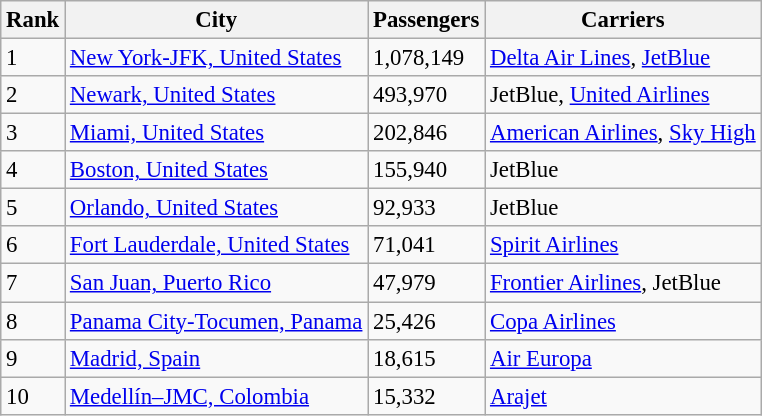<table class="wikitable sortable" style="font-size: 95%;">
<tr>
<th>Rank</th>
<th>City</th>
<th>Passengers</th>
<th>Carriers</th>
</tr>
<tr>
<td>1</td>
<td> <a href='#'>New York-JFK, United States</a></td>
<td>1,078,149</td>
<td><a href='#'>Delta Air Lines</a>, <a href='#'>JetBlue</a></td>
</tr>
<tr>
<td>2</td>
<td> <a href='#'>Newark, United States</a></td>
<td>493,970</td>
<td>JetBlue, <a href='#'>United Airlines</a></td>
</tr>
<tr>
<td>3</td>
<td> <a href='#'>Miami, United States</a></td>
<td>202,846</td>
<td><a href='#'>American Airlines</a>, <a href='#'>Sky High</a></td>
</tr>
<tr>
<td>4</td>
<td> <a href='#'>Boston, United States</a></td>
<td>155,940</td>
<td>JetBlue</td>
</tr>
<tr>
<td>5</td>
<td> <a href='#'>Orlando, United States</a></td>
<td>92,933</td>
<td>JetBlue</td>
</tr>
<tr>
<td>6</td>
<td> <a href='#'>Fort Lauderdale, United States</a></td>
<td>71,041</td>
<td><a href='#'>Spirit Airlines</a></td>
</tr>
<tr>
<td>7</td>
<td><a href='#'>San Juan, Puerto Rico</a></td>
<td>47,979</td>
<td><a href='#'>Frontier Airlines</a>, JetBlue</td>
</tr>
<tr>
<td>8</td>
<td> <a href='#'>Panama City-Tocumen, Panama</a></td>
<td>25,426</td>
<td><a href='#'>Copa Airlines</a></td>
</tr>
<tr>
<td>9</td>
<td> <a href='#'>Madrid, Spain</a></td>
<td>18,615</td>
<td><a href='#'>Air Europa</a></td>
</tr>
<tr>
<td>10</td>
<td> <a href='#'>Medellín–JMC, Colombia</a></td>
<td>15,332</td>
<td><a href='#'>Arajet</a></td>
</tr>
</table>
